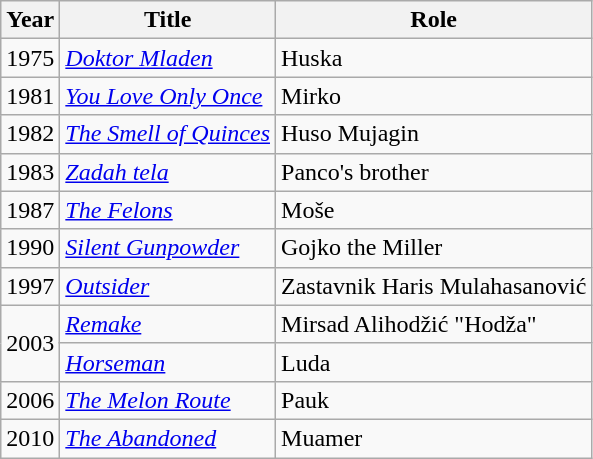<table class="wikitable sortable">
<tr>
<th>Year</th>
<th>Title</th>
<th>Role</th>
</tr>
<tr>
<td>1975</td>
<td><em><a href='#'>Doktor Mladen</a></em></td>
<td>Huska</td>
</tr>
<tr>
<td>1981</td>
<td><em><a href='#'>You Love Only Once</a></em></td>
<td>Mirko</td>
</tr>
<tr>
<td>1982</td>
<td><em><a href='#'>The Smell of Quinces</a></em></td>
<td>Huso Mujagin</td>
</tr>
<tr>
<td>1983</td>
<td><em><a href='#'>Zadah tela</a></em></td>
<td>Panco's brother</td>
</tr>
<tr>
<td>1987</td>
<td><em><a href='#'>The Felons</a></em></td>
<td>Moše</td>
</tr>
<tr>
<td>1990</td>
<td><em><a href='#'>Silent Gunpowder</a></em></td>
<td>Gojko the Miller</td>
</tr>
<tr>
<td>1997</td>
<td><em><a href='#'>Outsider</a></em></td>
<td>Zastavnik Haris Mulahasanović</td>
</tr>
<tr>
<td rowspan=2>2003</td>
<td><em><a href='#'>Remake</a></em></td>
<td>Mirsad Alihodžić "Hodža"</td>
</tr>
<tr>
<td><em><a href='#'>Horseman</a></em></td>
<td>Luda</td>
</tr>
<tr>
<td>2006</td>
<td><em><a href='#'>The Melon Route</a></em></td>
<td>Pauk</td>
</tr>
<tr>
<td>2010</td>
<td><em><a href='#'>The Abandoned</a></em></td>
<td>Muamer</td>
</tr>
</table>
